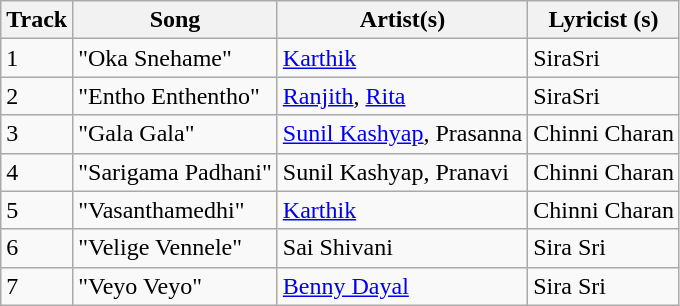<table class="wikitable">
<tr>
<th>Track</th>
<th>Song</th>
<th>Artist(s)</th>
<th>Lyricist (s)</th>
</tr>
<tr>
<td>1</td>
<td>"Oka Snehame"</td>
<td><a href='#'>Karthik</a></td>
<td>SiraSri</td>
</tr>
<tr>
<td>2</td>
<td>"Entho Enthentho"</td>
<td><a href='#'>Ranjith</a>, <a href='#'>Rita</a></td>
<td>SiraSri</td>
</tr>
<tr>
<td>3</td>
<td>"Gala Gala"</td>
<td><a href='#'>Sunil Kashyap</a>, Prasanna</td>
<td>Chinni Charan</td>
</tr>
<tr>
<td>4</td>
<td>"Sarigama Padhani"</td>
<td>Sunil Kashyap, Pranavi</td>
<td>Chinni Charan</td>
</tr>
<tr>
<td>5</td>
<td>"Vasanthamedhi"</td>
<td><a href='#'>Karthik</a></td>
<td>Chinni Charan</td>
</tr>
<tr>
<td>6</td>
<td>"Velige Vennele"</td>
<td>Sai Shivani</td>
<td>Sira Sri</td>
</tr>
<tr>
<td>7</td>
<td>"Veyo Veyo"</td>
<td><a href='#'>Benny Dayal</a></td>
<td>Sira Sri</td>
</tr>
</table>
